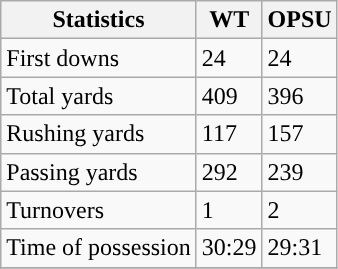<table class="wikitable">
<tr>
<th>Statistics</th>
<th>WT</th>
<th>OPSU</th>
</tr>
<tr>
<td>First downs</td>
<td>24</td>
<td>24</td>
</tr>
<tr>
<td>Total yards</td>
<td>409</td>
<td>396</td>
</tr>
<tr>
<td>Rushing yards</td>
<td>117</td>
<td>157</td>
</tr>
<tr>
<td>Passing yards</td>
<td>292</td>
<td>239</td>
</tr>
<tr>
<td>Turnovers</td>
<td>1</td>
<td>2</td>
</tr>
<tr>
<td>Time of possession</td>
<td>30:29</td>
<td>29:31</td>
</tr>
<tr>
</tr>
</table>
